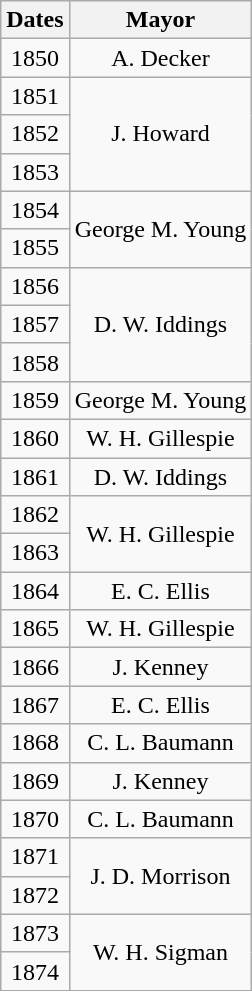<table class="wikitable">
<tr>
<th>Dates</th>
<th>Mayor</th>
</tr>
<tr align=center>
<td>1850</td>
<td>A. Decker</td>
</tr>
<tr align=center>
<td>1851</td>
<td rowspan=3>J. Howard</td>
</tr>
<tr align=center>
<td>1852</td>
</tr>
<tr align=center>
<td>1853</td>
</tr>
<tr align=center>
<td>1854</td>
<td rowspan=2>George M. Young</td>
</tr>
<tr align=center>
<td>1855</td>
</tr>
<tr align=center>
<td>1856</td>
<td rowspan=3>D. W. Iddings</td>
</tr>
<tr align=center>
<td>1857</td>
</tr>
<tr align=center>
<td>1858</td>
</tr>
<tr align=center>
<td>1859</td>
<td>George M. Young</td>
</tr>
<tr align=center>
<td>1860</td>
<td>W. H. Gillespie</td>
</tr>
<tr align=center>
<td>1861</td>
<td>D. W. Iddings</td>
</tr>
<tr align=center>
<td>1862</td>
<td rowspan=2>W. H. Gillespie</td>
</tr>
<tr align=center>
<td>1863</td>
</tr>
<tr align=center>
<td>1864</td>
<td>E. C. Ellis</td>
</tr>
<tr align=center>
<td>1865</td>
<td>W. H. Gillespie</td>
</tr>
<tr align=center>
<td>1866</td>
<td>J. Kenney</td>
</tr>
<tr align=center>
<td>1867</td>
<td>E. C. Ellis</td>
</tr>
<tr align=center>
<td>1868</td>
<td>C. L. Baumann</td>
</tr>
<tr align=center>
<td>1869</td>
<td>J. Kenney</td>
</tr>
<tr align=center>
<td>1870</td>
<td>C. L. Baumann</td>
</tr>
<tr align=center>
<td>1871</td>
<td rowspan=2>J. D. Morrison</td>
</tr>
<tr align=center>
<td>1872</td>
</tr>
<tr align=center>
<td>1873</td>
<td rowspan=2>W. H. Sigman</td>
</tr>
<tr align=center>
<td>1874</td>
</tr>
</table>
